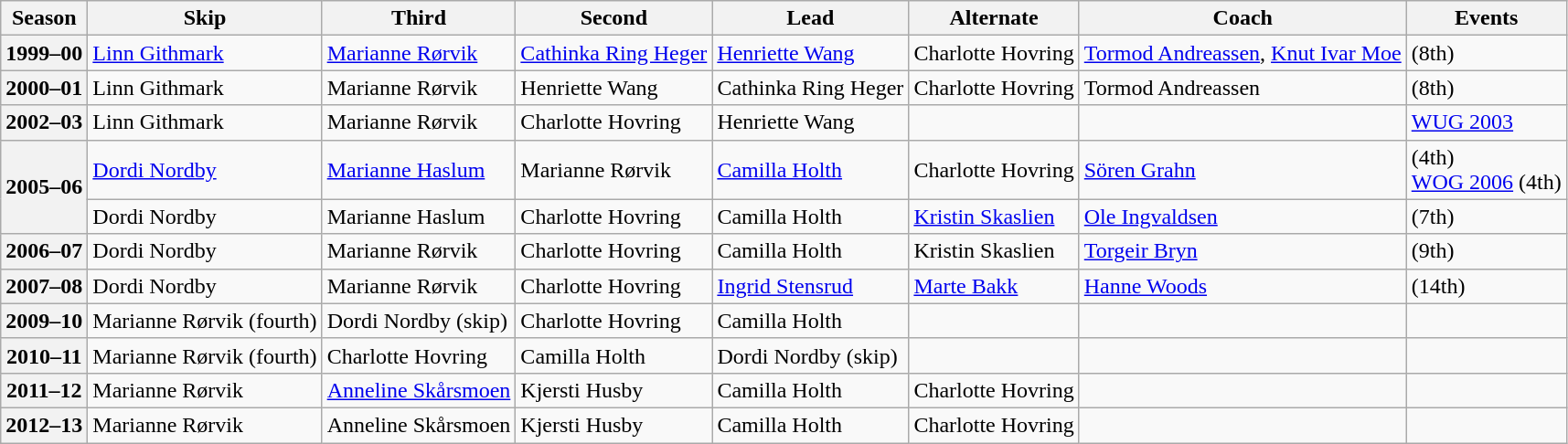<table class="wikitable">
<tr>
<th scope="col">Season</th>
<th scope="col">Skip</th>
<th scope="col">Third</th>
<th scope="col">Second</th>
<th scope="col">Lead</th>
<th scope="col">Alternate</th>
<th scope="col">Coach</th>
<th scope="col">Events</th>
</tr>
<tr>
<th scope="row">1999–00</th>
<td><a href='#'>Linn Githmark</a></td>
<td><a href='#'>Marianne Rørvik</a></td>
<td><a href='#'>Cathinka Ring Heger</a></td>
<td><a href='#'>Henriette Wang</a></td>
<td>Charlotte Hovring</td>
<td><a href='#'>Tormod Andreassen</a>, <a href='#'>Knut Ivar Moe</a></td>
<td> (8th)</td>
</tr>
<tr>
<th scope="row">2000–01</th>
<td>Linn Githmark</td>
<td>Marianne Rørvik</td>
<td>Henriette Wang</td>
<td>Cathinka Ring Heger</td>
<td>Charlotte Hovring</td>
<td>Tormod Andreassen</td>
<td> (8th)</td>
</tr>
<tr>
<th scope="row">2002–03</th>
<td>Linn Githmark</td>
<td>Marianne Rørvik</td>
<td>Charlotte Hovring</td>
<td>Henriette Wang</td>
<td></td>
<td></td>
<td><a href='#'>WUG 2003</a> </td>
</tr>
<tr>
<th scope="row" rowspan=2>2005–06</th>
<td><a href='#'>Dordi Nordby</a></td>
<td><a href='#'>Marianne Haslum</a></td>
<td>Marianne Rørvik</td>
<td><a href='#'>Camilla Holth</a></td>
<td>Charlotte Hovring</td>
<td><a href='#'>Sören Grahn</a></td>
<td> (4th)<br><a href='#'>WOG 2006</a> (4th)</td>
</tr>
<tr>
<td>Dordi Nordby</td>
<td>Marianne Haslum</td>
<td>Charlotte Hovring</td>
<td>Camilla Holth</td>
<td><a href='#'>Kristin Skaslien</a></td>
<td><a href='#'>Ole Ingvaldsen</a></td>
<td> (7th)</td>
</tr>
<tr>
<th scope="row">2006–07</th>
<td>Dordi Nordby</td>
<td>Marianne Rørvik</td>
<td>Charlotte Hovring</td>
<td>Camilla Holth</td>
<td>Kristin Skaslien</td>
<td><a href='#'>Torgeir Bryn</a></td>
<td> (9th)</td>
</tr>
<tr>
<th scope="row">2007–08</th>
<td>Dordi Nordby</td>
<td>Marianne Rørvik</td>
<td>Charlotte Hovring</td>
<td><a href='#'>Ingrid Stensrud</a></td>
<td><a href='#'>Marte Bakk</a></td>
<td><a href='#'>Hanne Woods</a></td>
<td> (14th)</td>
</tr>
<tr>
<th scope="row">2009–10</th>
<td>Marianne Rørvik (fourth)</td>
<td>Dordi Nordby (skip)</td>
<td>Charlotte Hovring</td>
<td>Camilla Holth</td>
<td></td>
<td></td>
<td></td>
</tr>
<tr>
<th scope="row">2010–11</th>
<td>Marianne Rørvik (fourth)</td>
<td>Charlotte Hovring</td>
<td>Camilla Holth</td>
<td>Dordi Nordby (skip)</td>
<td></td>
<td></td>
<td></td>
</tr>
<tr>
<th scope="row">2011–12</th>
<td>Marianne Rørvik</td>
<td><a href='#'>Anneline Skårsmoen</a></td>
<td>Kjersti Husby</td>
<td>Camilla Holth</td>
<td>Charlotte Hovring</td>
<td></td>
<td></td>
</tr>
<tr>
<th scope="row">2012–13</th>
<td>Marianne Rørvik</td>
<td>Anneline Skårsmoen</td>
<td>Kjersti Husby</td>
<td>Camilla Holth</td>
<td>Charlotte Hovring</td>
<td></td>
<td></td>
</tr>
</table>
